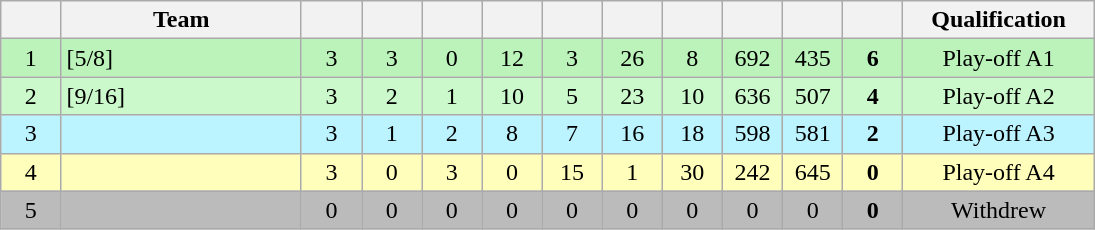<table class=wikitable style="text-align:center" width=730>
<tr>
<th width=5.5%></th>
<th width=22%>Team</th>
<th width=5.5%></th>
<th width=5.5%></th>
<th width=5.5%></th>
<th width=5.5%></th>
<th width=5.5%></th>
<th width=5.5%></th>
<th width=5.5%></th>
<th width=5.5%></th>
<th width=5.5%></th>
<th width=5.5%></th>
<th width=18%>Qualification</th>
</tr>
<tr bgcolor=#bbf3bb>
<td>1</td>
<td style="text-align:left"> [5/8]</td>
<td>3</td>
<td>3</td>
<td>0</td>
<td>12</td>
<td>3</td>
<td>26</td>
<td>8</td>
<td>692</td>
<td>435</td>
<td><strong>6</strong></td>
<td>Play-off A1</td>
</tr>
<tr bgcolor=#ccf9cc>
<td>2</td>
<td style="text-align:left"> [9/16]</td>
<td>3</td>
<td>2</td>
<td>1</td>
<td>10</td>
<td>5</td>
<td>23</td>
<td>10</td>
<td>636</td>
<td>507</td>
<td><strong>4</strong></td>
<td>Play-off A2</td>
</tr>
<tr bgcolor=#bbf3ff>
<td>3</td>
<td style="text-align:left"></td>
<td>3</td>
<td>1</td>
<td>2</td>
<td>8</td>
<td>7</td>
<td>16</td>
<td>18</td>
<td>598</td>
<td>581</td>
<td><strong>2</strong></td>
<td>Play-off A3</td>
</tr>
<tr bgcolor=#ffffbb>
<td>4</td>
<td style="text-align:left"></td>
<td>3</td>
<td>0</td>
<td>3</td>
<td>0</td>
<td>15</td>
<td>1</td>
<td>30</td>
<td>242</td>
<td>645</td>
<td><strong>0</strong></td>
<td>Play-off A4</td>
</tr>
<tr bgcolor=#bbbbbb>
<td>5</td>
<td style="text-align:left"></td>
<td>0</td>
<td>0</td>
<td>0</td>
<td>0</td>
<td>0</td>
<td>0</td>
<td>0</td>
<td>0</td>
<td>0</td>
<td><strong>0</strong></td>
<td>Withdrew</td>
</tr>
</table>
